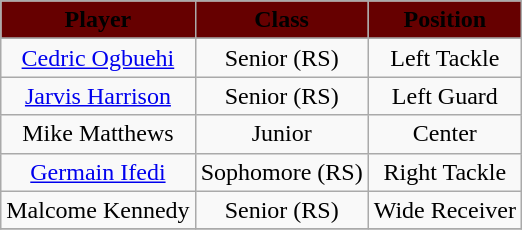<table class="wikitable" style="text-align:center">
<tr>
<td bgcolor="#660000"><strong><span>Player</span></strong></td>
<td bgcolor="#660000"><strong><span>Class</span></strong></td>
<td bgcolor="#660000"><strong><span>Position</span></strong></td>
</tr>
<tr align="center">
</tr>
<tr>
<td><a href='#'>Cedric Ogbuehi</a></td>
<td align=center>Senior (RS)</td>
<td>Left Tackle</td>
</tr>
<tr>
<td><a href='#'>Jarvis Harrison</a></td>
<td align=center>Senior (RS)</td>
<td>Left Guard</td>
</tr>
<tr>
<td>Mike Matthews</td>
<td align=center>Junior</td>
<td>Center</td>
</tr>
<tr>
<td><a href='#'>Germain Ifedi</a></td>
<td align=center>Sophomore (RS)</td>
<td>Right Tackle</td>
</tr>
<tr>
<td>Malcome Kennedy</td>
<td align=center>Senior (RS)</td>
<td>Wide Receiver</td>
</tr>
<tr>
</tr>
</table>
